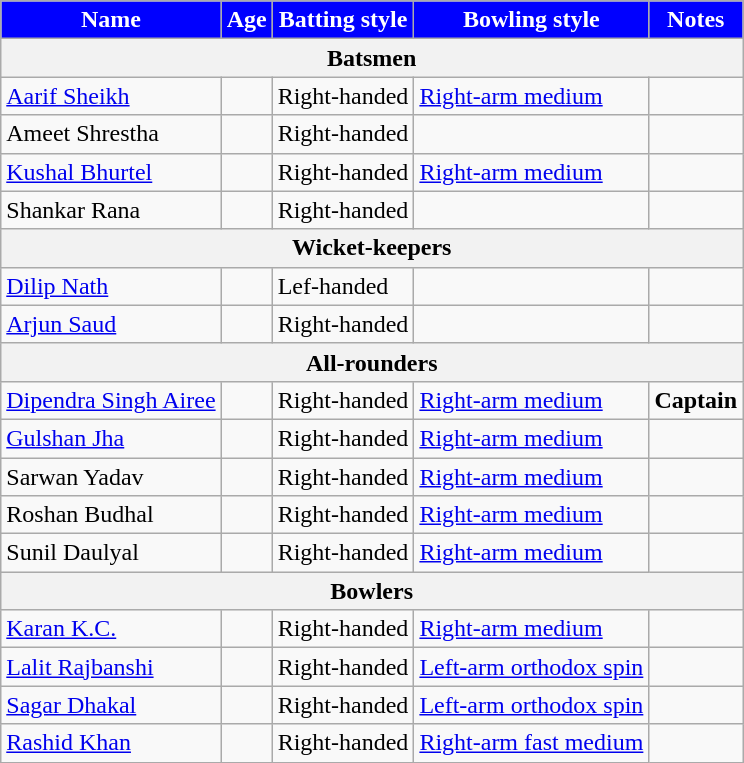<table class="wikitable">
<tr>
<th style="background:Blue; color:white; text-align:centre;">Name</th>
<th style="background:Blue; color:white; text-align:centre;">Age</th>
<th style="background:Blue; color:white; text-align:centre;">Batting style</th>
<th style="background:Blue; color:white; text-align:centre;">Bowling style</th>
<th style="background:Blue; color:white; text-align:centre;">Notes</th>
</tr>
<tr>
<th colspan="5">Batsmen</th>
</tr>
<tr>
<td><a href='#'>Aarif Sheikh</a></td>
<td></td>
<td>Right-handed</td>
<td><a href='#'>Right-arm medium</a></td>
<td></td>
</tr>
<tr>
<td>Ameet Shrestha</td>
<td></td>
<td>Right-handed</td>
<td></td>
<td></td>
</tr>
<tr>
<td><a href='#'>Kushal Bhurtel</a></td>
<td></td>
<td>Right-handed</td>
<td><a href='#'>Right-arm medium</a></td>
<td></td>
</tr>
<tr>
<td>Shankar Rana</td>
<td></td>
<td>Right-handed</td>
<td></td>
<td></td>
</tr>
<tr>
<th colspan="5">Wicket-keepers</th>
</tr>
<tr>
<td><a href='#'>Dilip Nath</a></td>
<td></td>
<td>Lef-handed</td>
<td></td>
<td></td>
</tr>
<tr>
<td><a href='#'>Arjun Saud</a></td>
<td></td>
<td>Right-handed</td>
<td></td>
<td></td>
</tr>
<tr>
<th colspan="5">All-rounders</th>
</tr>
<tr>
<td><a href='#'>Dipendra Singh Airee</a></td>
<td></td>
<td>Right-handed</td>
<td><a href='#'>Right-arm medium</a></td>
<td><strong>Captain</strong></td>
</tr>
<tr>
<td><a href='#'>Gulshan Jha</a></td>
<td></td>
<td>Right-handed</td>
<td><a href='#'>Right-arm medium</a></td>
<td></td>
</tr>
<tr>
<td>Sarwan Yadav</td>
<td></td>
<td>Right-handed</td>
<td><a href='#'>Right-arm medium</a></td>
<td></td>
</tr>
<tr>
<td>Roshan Budhal</td>
<td></td>
<td>Right-handed</td>
<td><a href='#'>Right-arm medium</a></td>
<td></td>
</tr>
<tr>
<td>Sunil Daulyal</td>
<td></td>
<td>Right-handed</td>
<td><a href='#'>Right-arm medium</a></td>
<td></td>
</tr>
<tr>
<th colspan="5">Bowlers</th>
</tr>
<tr>
<td><a href='#'>Karan K.C.</a></td>
<td></td>
<td>Right-handed</td>
<td><a href='#'>Right-arm medium</a></td>
<td></td>
</tr>
<tr>
<td><a href='#'>Lalit Rajbanshi</a></td>
<td></td>
<td>Right-handed</td>
<td><a href='#'>Left-arm orthodox spin</a></td>
<td></td>
</tr>
<tr>
<td><a href='#'>Sagar Dhakal</a></td>
<td></td>
<td>Right-handed</td>
<td><a href='#'>Left-arm orthodox spin</a></td>
<td></td>
</tr>
<tr>
<td><a href='#'>Rashid Khan</a></td>
<td></td>
<td>Right-handed</td>
<td><a href='#'>Right-arm fast medium</a></td>
<td></td>
</tr>
</table>
